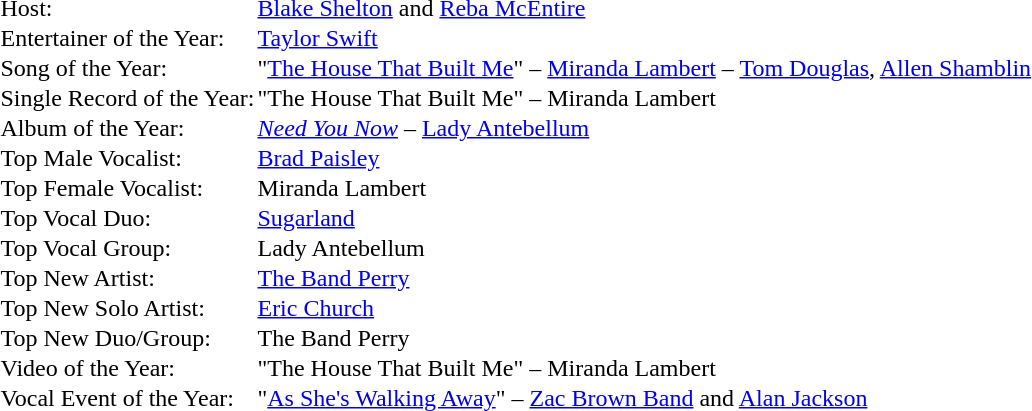<table cellspacing="0" border="0" cellpadding="1">
<tr>
<td>Host:</td>
<td><a href='#'>Blake Shelton</a> and <a href='#'>Reba McEntire</a></td>
</tr>
<tr>
<td>Entertainer of the Year:</td>
<td><a href='#'>Taylor Swift</a></td>
</tr>
<tr>
<td>Song of the Year:</td>
<td>"<a href='#'>The House That Built Me</a>" – <a href='#'>Miranda Lambert</a> – <a href='#'>Tom Douglas</a>, <a href='#'>Allen Shamblin</a></td>
</tr>
<tr>
<td>Single Record of the Year:</td>
<td>"The House That Built Me" – Miranda Lambert</td>
</tr>
<tr>
<td>Album of the Year:</td>
<td><em><a href='#'>Need You Now</a></em> – <a href='#'>Lady Antebellum</a></td>
</tr>
<tr>
<td>Top Male Vocalist:</td>
<td><a href='#'>Brad Paisley</a></td>
</tr>
<tr>
<td>Top Female Vocalist:</td>
<td>Miranda Lambert</td>
</tr>
<tr>
<td>Top Vocal Duo:</td>
<td><a href='#'>Sugarland</a></td>
</tr>
<tr>
<td>Top Vocal Group:</td>
<td>Lady Antebellum</td>
</tr>
<tr>
<td>Top New Artist:</td>
<td><a href='#'>The Band Perry</a></td>
</tr>
<tr>
<td>Top New Solo Artist:</td>
<td><a href='#'>Eric Church</a></td>
</tr>
<tr>
<td>Top New Duo/Group:</td>
<td>The Band Perry</td>
</tr>
<tr>
<td>Video of the Year:</td>
<td>"The House That Built Me" – Miranda Lambert</td>
</tr>
<tr>
<td>Vocal Event of the Year:</td>
<td>"<a href='#'>As She's Walking Away</a>" – <a href='#'>Zac Brown Band</a> and <a href='#'>Alan Jackson</a></td>
</tr>
</table>
